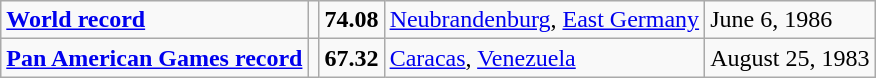<table class="wikitable">
<tr>
<td><strong><a href='#'>World record</a></strong></td>
<td></td>
<td><strong>74.08</strong></td>
<td><a href='#'>Neubrandenburg</a>, <a href='#'>East Germany</a></td>
<td>June 6, 1986</td>
</tr>
<tr>
<td><strong><a href='#'>Pan American Games record</a></strong></td>
<td></td>
<td><strong>67.32</strong></td>
<td><a href='#'>Caracas</a>, <a href='#'>Venezuela</a></td>
<td>August 25, 1983</td>
</tr>
</table>
